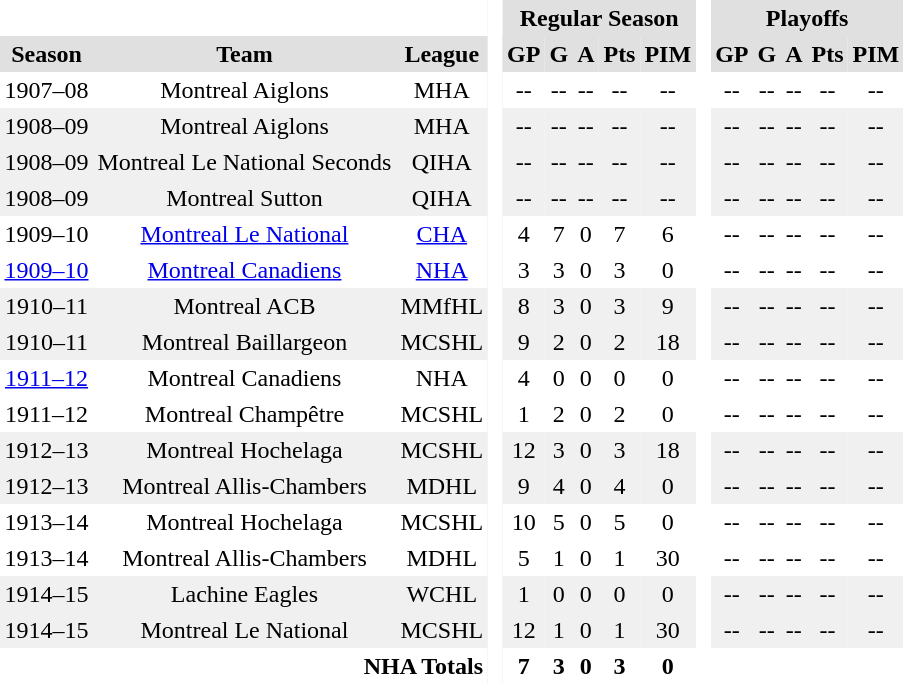<table BORDER="0" CELLPADDING="3" CELLSPACING="0" ID="Table3">
<tr ALIGN="center" bgcolor="#e0e0e0">
<th ALIGN="center" colspan="3" bgcolor="#ffffff"> </th>
<th ALIGN="center" rowspan="99" bgcolor="#ffffff"> </th>
<th ALIGN="center" colspan="5">Regular Season</th>
<th ALIGN="center" rowspan="99" bgcolor="#ffffff"> </th>
<th ALIGN="center" colspan="5">Playoffs</th>
</tr>
<tr ALIGN="center" bgcolor="#e0e0e0">
<th ALIGN="center">Season</th>
<th ALIGN="center">Team</th>
<th ALIGN="center">League</th>
<th ALIGN="center">GP</th>
<th ALIGN="center">G</th>
<th ALIGN="center">A</th>
<th ALIGN="center">Pts</th>
<th ALIGN="center">PIM</th>
<th ALIGN="center">GP</th>
<th ALIGN="center">G</th>
<th ALIGN="center">A</th>
<th ALIGN="center">Pts</th>
<th ALIGN="center">PIM</th>
</tr>
<tr ALIGN="center">
<td ALIGN="center">1907–08</td>
<td ALIGN="center">Montreal Aiglons</td>
<td ALIGN="center">MHA</td>
<td ALIGN="center">--</td>
<td ALIGN="center">--</td>
<td ALIGN="center">--</td>
<td ALIGN="center">--</td>
<td ALIGN="center">--</td>
<td ALIGN="center">--</td>
<td ALIGN="center">--</td>
<td ALIGN="center">--</td>
<td ALIGN="center">--</td>
<td ALIGN="center">--</td>
</tr>
<tr ALIGN="center" bgcolor="#f0f0f0">
<td ALIGN="center">1908–09</td>
<td ALIGN="center">Montreal Aiglons</td>
<td ALIGN="center">MHA</td>
<td ALIGN="center">--</td>
<td ALIGN="center">--</td>
<td ALIGN="center">--</td>
<td ALIGN="center">--</td>
<td ALIGN="center">--</td>
<td ALIGN="center">--</td>
<td ALIGN="center">--</td>
<td ALIGN="center">--</td>
<td ALIGN="center">--</td>
<td ALIGN="center">--</td>
</tr>
<tr ALIGN="center" bgcolor="#f0f0f0">
<td ALIGN="center">1908–09</td>
<td ALIGN="center">Montreal Le National Seconds</td>
<td ALIGN="center">QIHA</td>
<td ALIGN="center">--</td>
<td ALIGN="center">--</td>
<td ALIGN="center">--</td>
<td ALIGN="center">--</td>
<td ALIGN="center">--</td>
<td ALIGN="center">--</td>
<td ALIGN="center">--</td>
<td ALIGN="center">--</td>
<td ALIGN="center">--</td>
<td ALIGN="center">--</td>
</tr>
<tr ALIGN="center" bgcolor="#f0f0f0">
<td ALIGN="center">1908–09</td>
<td ALIGN="center">Montreal Sutton</td>
<td ALIGN="center">QIHA</td>
<td ALIGN="center">--</td>
<td ALIGN="center">--</td>
<td ALIGN="center">--</td>
<td ALIGN="center">--</td>
<td ALIGN="center">--</td>
<td ALIGN="center">--</td>
<td ALIGN="center">--</td>
<td ALIGN="center">--</td>
<td ALIGN="center">--</td>
<td ALIGN="center">--</td>
</tr>
<tr ALIGN="center">
<td ALIGN="center">1909–10</td>
<td ALIGN="center"><a href='#'>Montreal Le National</a></td>
<td ALIGN="center"><a href='#'>CHA</a></td>
<td ALIGN="center">4</td>
<td ALIGN="center">7</td>
<td ALIGN="center">0</td>
<td ALIGN="center">7</td>
<td ALIGN="center">6</td>
<td ALIGN="center">--</td>
<td ALIGN="center">--</td>
<td ALIGN="center">--</td>
<td ALIGN="center">--</td>
<td ALIGN="center">--</td>
</tr>
<tr ALIGN="center">
<td ALIGN="center"><a href='#'>1909–10</a></td>
<td ALIGN="center"><a href='#'>Montreal Canadiens</a></td>
<td ALIGN="center"><a href='#'>NHA</a></td>
<td ALIGN="center">3</td>
<td ALIGN="center">3</td>
<td ALIGN="center">0</td>
<td ALIGN="center">3</td>
<td ALIGN="center">0</td>
<td ALIGN="center">--</td>
<td ALIGN="center">--</td>
<td ALIGN="center">--</td>
<td ALIGN="center">--</td>
<td ALIGN="center">--</td>
</tr>
<tr ALIGN="center" bgcolor="#f0f0f0">
<td ALIGN="center">1910–11</td>
<td ALIGN="center">Montreal ACB</td>
<td ALIGN="center">MMfHL</td>
<td ALIGN="center">8</td>
<td ALIGN="center">3</td>
<td ALIGN="center">0</td>
<td ALIGN="center">3</td>
<td ALIGN="center">9</td>
<td ALIGN="center">--</td>
<td ALIGN="center">--</td>
<td ALIGN="center">--</td>
<td ALIGN="center">--</td>
<td ALIGN="center">--</td>
</tr>
<tr ALIGN="center" bgcolor="#f0f0f0">
<td ALIGN="center">1910–11</td>
<td ALIGN="center">Montreal Baillargeon</td>
<td ALIGN="center">MCSHL</td>
<td ALIGN="center">9</td>
<td ALIGN="center">2</td>
<td ALIGN="center">0</td>
<td ALIGN="center">2</td>
<td ALIGN="center">18</td>
<td ALIGN="center">--</td>
<td ALIGN="center">--</td>
<td ALIGN="center">--</td>
<td ALIGN="center">--</td>
<td ALIGN="center">--</td>
</tr>
<tr ALIGN="center">
<td ALIGN="center"><a href='#'>1911–12</a></td>
<td ALIGN="center">Montreal Canadiens</td>
<td ALIGN="center">NHA</td>
<td ALIGN="center">4</td>
<td ALIGN="center">0</td>
<td ALIGN="center">0</td>
<td ALIGN="center">0</td>
<td ALIGN="center">0</td>
<td ALIGN="center">--</td>
<td ALIGN="center">--</td>
<td ALIGN="center">--</td>
<td ALIGN="center">--</td>
<td ALIGN="center">--</td>
</tr>
<tr ALIGN="center">
<td ALIGN="center">1911–12</td>
<td ALIGN="center">Montreal Champêtre</td>
<td ALIGN="center">MCSHL</td>
<td ALIGN="center">1</td>
<td ALIGN="center">2</td>
<td ALIGN="center">0</td>
<td ALIGN="center">2</td>
<td ALIGN="center">0</td>
<td ALIGN="center">--</td>
<td ALIGN="center">--</td>
<td ALIGN="center">--</td>
<td ALIGN="center">--</td>
<td ALIGN="center">--</td>
</tr>
<tr ALIGN="center" bgcolor="#f0f0f0">
<td ALIGN="center">1912–13</td>
<td ALIGN="center">Montreal Hochelaga</td>
<td ALIGN="center">MCSHL</td>
<td ALIGN="center">12</td>
<td ALIGN="center">3</td>
<td ALIGN="center">0</td>
<td ALIGN="center">3</td>
<td ALIGN="center">18</td>
<td ALIGN="center">--</td>
<td ALIGN="center">--</td>
<td ALIGN="center">--</td>
<td ALIGN="center">--</td>
<td ALIGN="center">--</td>
</tr>
<tr ALIGN="center" bgcolor="#f0f0f0">
<td ALIGN="center">1912–13</td>
<td ALIGN="center">Montreal Allis-Chambers</td>
<td ALIGN="center">MDHL</td>
<td ALIGN="center">9</td>
<td ALIGN="center">4</td>
<td ALIGN="center">0</td>
<td ALIGN="center">4</td>
<td ALIGN="center">0</td>
<td ALIGN="center">--</td>
<td ALIGN="center">--</td>
<td ALIGN="center">--</td>
<td ALIGN="center">--</td>
<td ALIGN="center">--</td>
</tr>
<tr ALIGN="center">
<td ALIGN="center">1913–14</td>
<td ALIGN="center">Montreal Hochelaga</td>
<td ALIGN="center">MCSHL</td>
<td ALIGN="center">10</td>
<td ALIGN="center">5</td>
<td ALIGN="center">0</td>
<td ALIGN="center">5</td>
<td ALIGN="center">0</td>
<td ALIGN="center">--</td>
<td ALIGN="center">--</td>
<td ALIGN="center">--</td>
<td ALIGN="center">--</td>
<td ALIGN="center">--</td>
</tr>
<tr ALIGN="center">
<td ALIGN="center">1913–14</td>
<td ALIGN="center">Montreal Allis-Chambers</td>
<td ALIGN="center">MDHL</td>
<td ALIGN="center">5</td>
<td ALIGN="center">1</td>
<td ALIGN="center">0</td>
<td ALIGN="center">1</td>
<td ALIGN="center">30</td>
<td ALIGN="center">--</td>
<td ALIGN="center">--</td>
<td ALIGN="center">--</td>
<td ALIGN="center">--</td>
<td ALIGN="center">--</td>
</tr>
<tr ALIGN="center" bgcolor="#f0f0f0">
<td ALIGN="center">1914–15</td>
<td ALIGN="center">Lachine Eagles</td>
<td ALIGN="center">WCHL</td>
<td ALIGN="center">1</td>
<td ALIGN="center">0</td>
<td ALIGN="center">0</td>
<td ALIGN="center">0</td>
<td ALIGN="center">0</td>
<td ALIGN="center">--</td>
<td ALIGN="center">--</td>
<td ALIGN="center">--</td>
<td ALIGN="center">--</td>
<td ALIGN="center">--</td>
</tr>
<tr ALIGN="center" bgcolor="#f0f0f0">
<td ALIGN="center">1914–15</td>
<td ALIGN="center">Montreal Le National</td>
<td ALIGN="center">MCSHL</td>
<td ALIGN="center">12</td>
<td ALIGN="center">1</td>
<td ALIGN="center">0</td>
<td ALIGN="center">1</td>
<td ALIGN="center">30</td>
<td ALIGN="center">--</td>
<td ALIGN="center">--</td>
<td ALIGN="center">--</td>
<td ALIGN="center">--</td>
<td ALIGN="center">--</td>
</tr>
<tr>
<th align="right" style="font-weight:bold" colspan="3">NHA Totals</th>
<th>7</th>
<th>3</th>
<th>0</th>
<th>3</th>
<th>0</th>
<th></th>
<th></th>
<th></th>
<th></th>
<th></th>
</tr>
</table>
